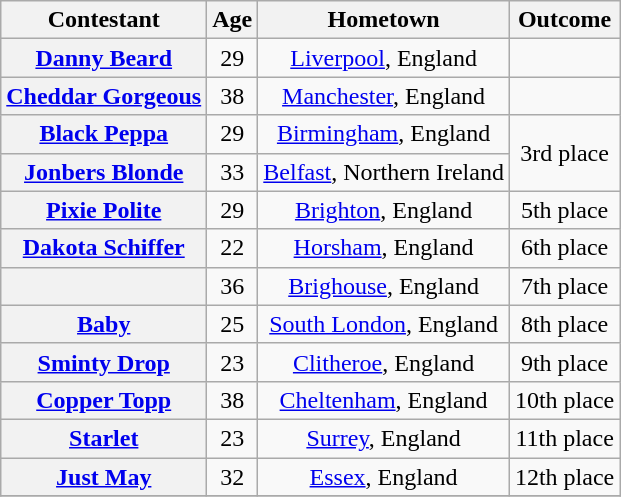<table class="wikitable sortable" style="text-align:center">
<tr>
<th scope="col">Contestant</th>
<th scope="col">Age</th>
<th scope="col">Hometown</th>
<th scope="col">Outcome</th>
</tr>
<tr>
<th scope="row"><a href='#'>Danny Beard</a></th>
<td>29</td>
<td><a href='#'>Liverpool</a>, England</td>
<td></td>
</tr>
<tr>
<th scope="row" nowrap><a href='#'>Cheddar Gorgeous</a></th>
<td>38</td>
<td><a href='#'>Manchester</a>, England</td>
<td></td>
</tr>
<tr>
<th scope="row"><a href='#'>Black Peppa</a></th>
<td>29</td>
<td><a href='#'>Birmingham</a>, England</td>
<td rowspan="2">3rd place</td>
</tr>
<tr>
<th scope="row"><a href='#'>Jonbers Blonde</a></th>
<td>33</td>
<td nowrap><a href='#'>Belfast</a>, Northern Ireland</td>
</tr>
<tr>
<th scope="row"><a href='#'>Pixie Polite</a></th>
<td>29</td>
<td><a href='#'>Brighton</a>, England</td>
<td>5th place</td>
</tr>
<tr>
<th scope="row"><a href='#'>Dakota Schiffer</a></th>
<td>22</td>
<td><a href='#'>Horsham</a>, England</td>
<td>6th place</td>
</tr>
<tr>
<th scope="row"></th>
<td>36</td>
<td><a href='#'>Brighouse</a>, England</td>
<td>7th place</td>
</tr>
<tr>
<th scope="row"><a href='#'>Baby</a></th>
<td>25</td>
<td><a href='#'>South London</a>, England</td>
<td>8th place</td>
</tr>
<tr>
<th scope="row"><a href='#'>Sminty Drop</a></th>
<td>23</td>
<td><a href='#'>Clitheroe</a>, England</td>
<td>9th place</td>
</tr>
<tr>
<th scope="row"><a href='#'>Copper Topp</a></th>
<td>38</td>
<td><a href='#'>Cheltenham</a>, England</td>
<td>10th place</td>
</tr>
<tr>
<th scope="row"><a href='#'>Starlet</a></th>
<td>23</td>
<td><a href='#'>Surrey</a>, England</td>
<td>11th place</td>
</tr>
<tr>
<th scope="row"><a href='#'>Just May</a></th>
<td>32</td>
<td><a href='#'>Essex</a>, England</td>
<td>12th place</td>
</tr>
<tr>
</tr>
</table>
